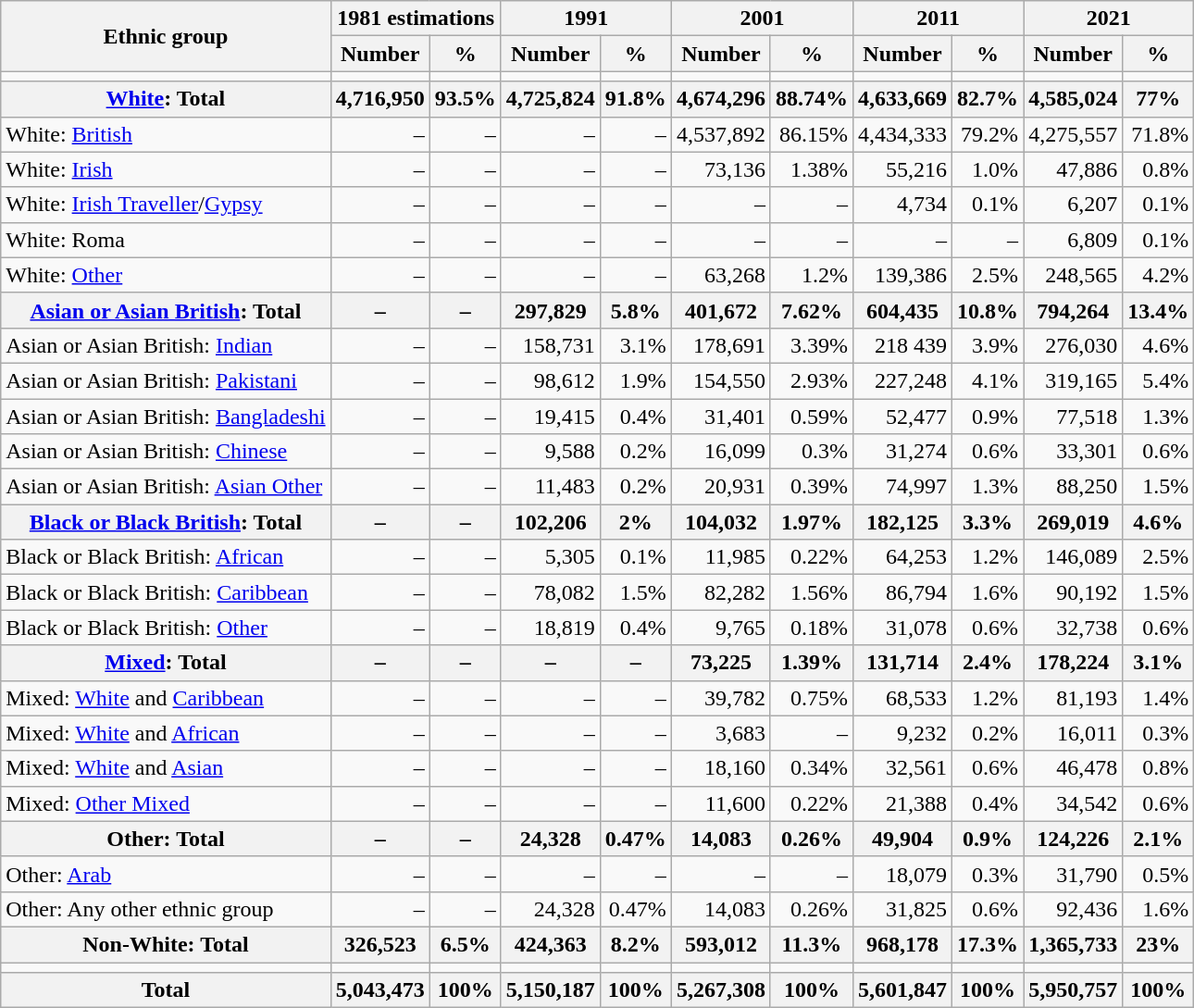<table class="wikitable" style="text-align:right">
<tr>
<th rowspan="2">Ethnic group</th>
<th colspan="2">1981 estimations</th>
<th colspan="2">1991</th>
<th colspan="2">2001</th>
<th colspan="2">2011</th>
<th colspan="2">2021</th>
</tr>
<tr>
<th>Number</th>
<th>%</th>
<th>Number</th>
<th>%</th>
<th>Number</th>
<th>%</th>
<th>Number</th>
<th>%</th>
<th>Number</th>
<th>%</th>
</tr>
<tr>
<td></td>
<td></td>
<td></td>
<td></td>
<td></td>
<td></td>
<td></td>
<td></td>
<td></td>
<td></td>
<td></td>
</tr>
<tr>
<th><a href='#'>White</a>: Total</th>
<th>4,716,950</th>
<th>93.5%</th>
<th>4,725,824</th>
<th>91.8%</th>
<th>4,674,296</th>
<th>88.74%</th>
<th>4,633,669</th>
<th>82.7%</th>
<th>4,585,024</th>
<th>77%</th>
</tr>
<tr>
<td style="text-align:left">White: <a href='#'>British</a></td>
<td>–</td>
<td>–</td>
<td>–</td>
<td>–</td>
<td>4,537,892</td>
<td>86.15%</td>
<td>4,434,333</td>
<td>79.2%</td>
<td>4,275,557</td>
<td>71.8%</td>
</tr>
<tr>
<td style="text-align:left">White: <a href='#'>Irish</a></td>
<td>–</td>
<td>–</td>
<td>–</td>
<td>–</td>
<td>73,136</td>
<td>1.38%</td>
<td>55,216</td>
<td>1.0%</td>
<td>47,886</td>
<td>0.8%</td>
</tr>
<tr>
<td style="text-align:left">White: <a href='#'>Irish Traveller</a>/<a href='#'>Gypsy</a></td>
<td>–</td>
<td>–</td>
<td>–</td>
<td>–</td>
<td>–</td>
<td>–</td>
<td>4,734</td>
<td>0.1%</td>
<td>6,207</td>
<td>0.1%</td>
</tr>
<tr>
<td style="text-align:left">White: Roma</td>
<td>–</td>
<td>–</td>
<td>–</td>
<td>–</td>
<td>–</td>
<td>–</td>
<td>–</td>
<td>–</td>
<td>6,809</td>
<td>0.1%</td>
</tr>
<tr>
<td style="text-align:left">White: <a href='#'>Other</a></td>
<td>–</td>
<td>–</td>
<td>–</td>
<td>–</td>
<td>63,268</td>
<td>1.2%</td>
<td>139,386</td>
<td>2.5%</td>
<td>248,565</td>
<td>4.2%</td>
</tr>
<tr>
<th><a href='#'>Asian or Asian British</a>: Total</th>
<th>–</th>
<th>–</th>
<th>297,829</th>
<th>5.8%</th>
<th>401,672</th>
<th>7.62%</th>
<th>604,435</th>
<th>10.8%</th>
<th>794,264</th>
<th>13.4%</th>
</tr>
<tr>
<td style="text-align:left">Asian or Asian British: <a href='#'>Indian</a></td>
<td>–</td>
<td>–</td>
<td>158,731</td>
<td>3.1%</td>
<td>178,691</td>
<td>3.39%</td>
<td>218 439</td>
<td>3.9%</td>
<td>276,030</td>
<td>4.6%</td>
</tr>
<tr>
<td style="text-align:left">Asian or Asian British: <a href='#'>Pakistani</a></td>
<td>–</td>
<td>–</td>
<td>98,612</td>
<td>1.9%</td>
<td>154,550</td>
<td>2.93%</td>
<td>227,248</td>
<td>4.1%</td>
<td>319,165</td>
<td>5.4%</td>
</tr>
<tr>
<td style="text-align:left">Asian or Asian British: <a href='#'>Bangladeshi</a></td>
<td>–</td>
<td>–</td>
<td>19,415</td>
<td>0.4%</td>
<td>31,401</td>
<td>0.59%</td>
<td>52,477</td>
<td>0.9%</td>
<td>77,518</td>
<td>1.3%</td>
</tr>
<tr>
<td style="text-align:left">Asian or Asian British: <a href='#'>Chinese</a></td>
<td>–</td>
<td>–</td>
<td>9,588</td>
<td>0.2%</td>
<td>16,099</td>
<td>0.3%</td>
<td>31,274</td>
<td>0.6%</td>
<td>33,301</td>
<td>0.6%</td>
</tr>
<tr>
<td style="text-align:left">Asian or Asian British: <a href='#'>Asian Other</a></td>
<td>–</td>
<td>–</td>
<td>11,483</td>
<td>0.2%</td>
<td>20,931</td>
<td>0.39%</td>
<td>74,997</td>
<td>1.3%</td>
<td>88,250</td>
<td>1.5%</td>
</tr>
<tr>
<th><a href='#'>Black or Black British</a>: Total</th>
<th>–</th>
<th>–</th>
<th>102,206</th>
<th>2%</th>
<th>104,032</th>
<th>1.97%</th>
<th>182,125</th>
<th>3.3%</th>
<th>269,019</th>
<th>4.6%</th>
</tr>
<tr>
<td style="text-align:left">Black or Black British: <a href='#'>African</a></td>
<td>–</td>
<td>–</td>
<td>5,305</td>
<td>0.1%</td>
<td>11,985</td>
<td>0.22%</td>
<td>64,253</td>
<td>1.2%</td>
<td>146,089</td>
<td>2.5%</td>
</tr>
<tr>
<td style="text-align:left">Black or Black British: <a href='#'>Caribbean</a></td>
<td>–</td>
<td>–</td>
<td>78,082</td>
<td>1.5%</td>
<td>82,282</td>
<td>1.56%</td>
<td>86,794</td>
<td>1.6%</td>
<td>90,192</td>
<td>1.5%</td>
</tr>
<tr>
<td style="text-align:left">Black or Black British: <a href='#'>Other</a></td>
<td>–</td>
<td>–</td>
<td>18,819</td>
<td>0.4%</td>
<td>9,765</td>
<td>0.18%</td>
<td>31,078</td>
<td>0.6%</td>
<td>32,738</td>
<td>0.6%</td>
</tr>
<tr>
<th><a href='#'>Mixed</a>: Total</th>
<th>–</th>
<th>–</th>
<th>–</th>
<th>–</th>
<th>73,225</th>
<th>1.39%</th>
<th>131,714</th>
<th>2.4%</th>
<th>178,224</th>
<th>3.1%</th>
</tr>
<tr>
<td style="text-align:left">Mixed: <a href='#'>White</a> and <a href='#'>Caribbean</a></td>
<td>–</td>
<td>–</td>
<td>–</td>
<td>–</td>
<td>39,782</td>
<td>0.75%</td>
<td>68,533</td>
<td>1.2%</td>
<td>81,193</td>
<td>1.4%</td>
</tr>
<tr>
<td style="text-align:left">Mixed: <a href='#'>White</a> and <a href='#'>African</a></td>
<td>–</td>
<td>–</td>
<td>–</td>
<td>–</td>
<td>3,683</td>
<td>–</td>
<td>9,232</td>
<td>0.2%</td>
<td>16,011</td>
<td>0.3%</td>
</tr>
<tr>
<td style="text-align:left">Mixed: <a href='#'>White</a> and <a href='#'>Asian</a></td>
<td>–</td>
<td>–</td>
<td>–</td>
<td>–</td>
<td>18,160</td>
<td>0.34%</td>
<td>32,561</td>
<td>0.6%</td>
<td>46,478</td>
<td>0.8%</td>
</tr>
<tr>
<td style="text-align:left">Mixed: <a href='#'>Other Mixed</a></td>
<td>–</td>
<td>–</td>
<td>–</td>
<td>–</td>
<td>11,600</td>
<td>0.22%</td>
<td>21,388</td>
<td>0.4%</td>
<td>34,542</td>
<td>0.6%</td>
</tr>
<tr>
<th>Other: Total</th>
<th>–</th>
<th>–</th>
<th>24,328</th>
<th>0.47%</th>
<th>14,083</th>
<th>0.26%</th>
<th>49,904</th>
<th>0.9%</th>
<th>124,226</th>
<th>2.1%</th>
</tr>
<tr>
<td style="text-align:left">Other: <a href='#'>Arab</a></td>
<td>–</td>
<td>–</td>
<td>–</td>
<td>–</td>
<td>–</td>
<td>–</td>
<td>18,079</td>
<td>0.3%</td>
<td>31,790</td>
<td>0.5%</td>
</tr>
<tr>
<td style="text-align:left">Other: Any other ethnic group</td>
<td>–</td>
<td>–</td>
<td>24,328</td>
<td>0.47%</td>
<td>14,083</td>
<td>0.26%</td>
<td>31,825</td>
<td>0.6%</td>
<td>92,436</td>
<td>1.6%</td>
</tr>
<tr>
<th>Non-White: Total</th>
<th>326,523</th>
<th>6.5%</th>
<th>424,363</th>
<th>8.2%</th>
<th>593,012</th>
<th>11.3%</th>
<th>968,178</th>
<th>17.3%</th>
<th>1,365,733</th>
<th>23%</th>
</tr>
<tr>
<td></td>
<td></td>
<td></td>
<td></td>
<td></td>
<td></td>
<td></td>
<td></td>
<td></td>
<td></td>
<td></td>
</tr>
<tr>
<th>Total</th>
<th>5,043,473</th>
<th>100%</th>
<th>5,150,187</th>
<th>100%</th>
<th>5,267,308</th>
<th>100%</th>
<th>5,601,847</th>
<th>100%</th>
<th>5,950,757</th>
<th>100%</th>
</tr>
</table>
